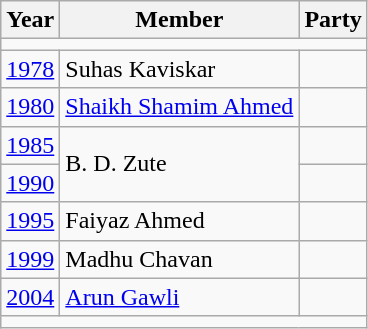<table class="wikitable">
<tr>
<th>Year</th>
<th>Member</th>
<th colspan="2">Party</th>
</tr>
<tr>
<td colspan="4"></td>
</tr>
<tr>
<td><a href='#'>1978</a></td>
<td>Suhas Kaviskar</td>
<td></td>
</tr>
<tr>
<td><a href='#'>1980</a></td>
<td><a href='#'>Shaikh Shamim Ahmed</a></td>
<td></td>
</tr>
<tr>
<td><a href='#'>1985</a></td>
<td rowspan="2">B. D. Zute</td>
<td></td>
</tr>
<tr>
<td><a href='#'>1990</a></td>
</tr>
<tr>
<td><a href='#'>1995</a></td>
<td>Faiyaz Ahmed</td>
<td></td>
</tr>
<tr>
<td><a href='#'>1999</a></td>
<td>Madhu Chavan</td>
<td></td>
</tr>
<tr>
<td><a href='#'>2004</a></td>
<td><a href='#'>Arun Gawli</a></td>
<td></td>
</tr>
<tr>
<td colspan="4"></td>
</tr>
</table>
